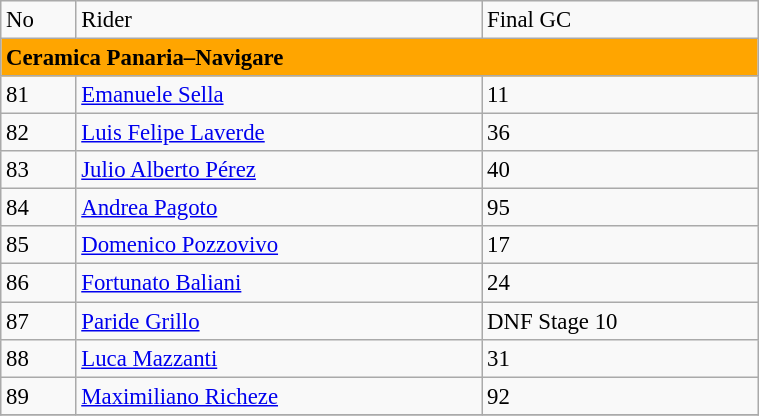<table class=wikitable style="font-size:95%" width="40%">
<tr>
<td>No</td>
<td>Rider</td>
<td>Final GC</td>
</tr>
<tr>
<td colspan=3 bgcolor="orange" style= "color: black"><strong>Ceramica Panaria–Navigare</strong></td>
</tr>
<tr>
<td>81</td>
<td> <a href='#'>Emanuele Sella</a></td>
<td>11</td>
</tr>
<tr>
<td>82</td>
<td> <a href='#'>Luis Felipe Laverde</a></td>
<td>36</td>
</tr>
<tr>
<td>83</td>
<td> <a href='#'>Julio Alberto Pérez</a></td>
<td>40</td>
</tr>
<tr>
<td>84</td>
<td> <a href='#'>Andrea Pagoto</a></td>
<td>95</td>
</tr>
<tr>
<td>85</td>
<td> <a href='#'>Domenico Pozzovivo</a></td>
<td>17</td>
</tr>
<tr>
<td>86</td>
<td> <a href='#'>Fortunato Baliani</a></td>
<td>24</td>
</tr>
<tr>
<td>87</td>
<td> <a href='#'>Paride Grillo</a></td>
<td>DNF Stage 10</td>
</tr>
<tr>
<td>88</td>
<td> <a href='#'>Luca Mazzanti</a></td>
<td>31</td>
</tr>
<tr>
<td>89</td>
<td> <a href='#'>Maximiliano Richeze</a></td>
<td>92</td>
</tr>
<tr>
</tr>
</table>
